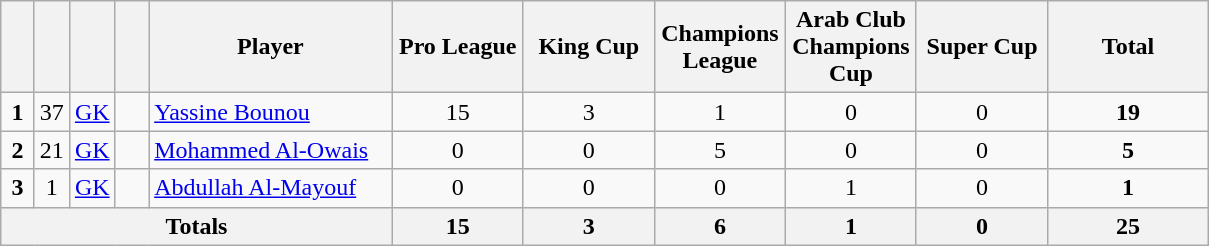<table class="wikitable" style="text-align:center">
<tr>
<th width=15></th>
<th width=15></th>
<th width=15></th>
<th width=15></th>
<th width=155>Player</th>
<th width=80>Pro League</th>
<th width=80>King Cup</th>
<th width=80>Champions League</th>
<th width=80>Arab Club Champions Cup</th>
<th width=80>Super Cup</th>
<th width=100>Total</th>
</tr>
<tr>
<td><strong>1</strong></td>
<td>37</td>
<td><a href='#'>GK</a></td>
<td></td>
<td align=left><a href='#'>Yassine Bounou</a></td>
<td>15</td>
<td>3</td>
<td>1</td>
<td>0</td>
<td>0</td>
<td><strong>19</strong></td>
</tr>
<tr>
<td><strong>2</strong></td>
<td>21</td>
<td><a href='#'>GK</a></td>
<td></td>
<td align=left><a href='#'>Mohammed Al-Owais</a></td>
<td>0</td>
<td>0</td>
<td>5</td>
<td>0</td>
<td>0</td>
<td><strong>5</strong></td>
</tr>
<tr>
<td><strong>3</strong></td>
<td>1</td>
<td><a href='#'>GK</a></td>
<td></td>
<td align=left><a href='#'>Abdullah Al-Mayouf</a></td>
<td>0</td>
<td>0</td>
<td>0</td>
<td>1</td>
<td>0</td>
<td><strong>1</strong></td>
</tr>
<tr>
<th colspan=5>Totals</th>
<th>15</th>
<th>3</th>
<th>6</th>
<th>1</th>
<th>0</th>
<th>25</th>
</tr>
</table>
